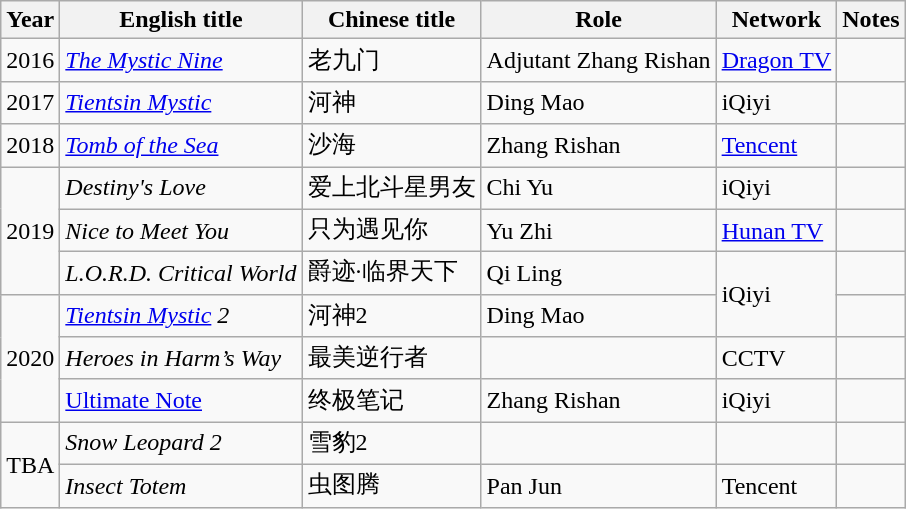<table class="wikitable">
<tr>
<th>Year</th>
<th>English title</th>
<th>Chinese title</th>
<th>Role</th>
<th>Network</th>
<th>Notes</th>
</tr>
<tr>
<td rowspan=1>2016</td>
<td><em><a href='#'>The Mystic Nine</a></em></td>
<td>老九门</td>
<td>Adjutant Zhang Rishan</td>
<td><a href='#'>Dragon TV</a></td>
<td></td>
</tr>
<tr>
<td>2017</td>
<td><em><a href='#'>Tientsin Mystic</a></em></td>
<td>河神</td>
<td>Ding Mao</td>
<td>iQiyi</td>
<td></td>
</tr>
<tr>
<td>2018</td>
<td><em><a href='#'>Tomb of the Sea</a></em></td>
<td>沙海</td>
<td>Zhang Rishan</td>
<td><a href='#'>Tencent</a></td>
<td></td>
</tr>
<tr>
<td rowspan=3>2019</td>
<td><em>Destiny's Love</em></td>
<td>爱上北斗星男友</td>
<td>Chi Yu</td>
<td>iQiyi</td>
<td></td>
</tr>
<tr>
<td><em>Nice to Meet You</em></td>
<td>只为遇见你</td>
<td>Yu Zhi</td>
<td><a href='#'>Hunan TV</a></td>
<td></td>
</tr>
<tr>
<td><em>L.O.R.D. Critical World</em></td>
<td>爵迹·临界天下</td>
<td>Qi Ling</td>
<td rowspan=2>iQiyi</td>
<td></td>
</tr>
<tr>
<td rowspan="3">2020</td>
<td><em><a href='#'>Tientsin Mystic</a> 2</em></td>
<td>河神2</td>
<td>Ding Mao</td>
<td></td>
</tr>
<tr>
<td><em>Heroes in Harm’s Way</em></td>
<td>最美逆行者</td>
<td></td>
<td>CCTV</td>
<td></td>
</tr>
<tr>
<td><a href='#'>Ultimate Note</a></td>
<td>终极笔记</td>
<td>Zhang Rishan</td>
<td>iQiyi</td>
<td></td>
</tr>
<tr>
<td rowspan=3>TBA</td>
<td><em>Snow Leopard 2</em></td>
<td>雪豹2</td>
<td></td>
<td></td>
<td></td>
</tr>
<tr>
<td><em>Insect Totem</em></td>
<td>虫图腾</td>
<td>Pan Jun</td>
<td>Tencent</td>
<td></td>
</tr>
</table>
